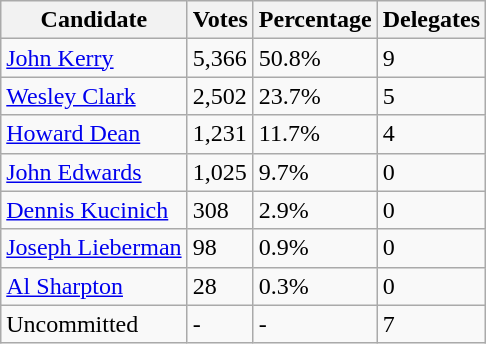<table class="wikitable">
<tr>
<th>Candidate</th>
<th>Votes</th>
<th>Percentage</th>
<th>Delegates</th>
</tr>
<tr>
<td><a href='#'>John Kerry</a></td>
<td>5,366</td>
<td>50.8%</td>
<td>9</td>
</tr>
<tr>
<td><a href='#'>Wesley Clark</a></td>
<td>2,502</td>
<td>23.7%</td>
<td>5</td>
</tr>
<tr>
<td><a href='#'>Howard Dean</a></td>
<td>1,231</td>
<td>11.7%</td>
<td>4</td>
</tr>
<tr>
<td><a href='#'>John Edwards</a></td>
<td>1,025</td>
<td>9.7%</td>
<td>0</td>
</tr>
<tr>
<td><a href='#'>Dennis Kucinich</a></td>
<td>308</td>
<td>2.9%</td>
<td>0</td>
</tr>
<tr>
<td><a href='#'>Joseph Lieberman</a></td>
<td>98</td>
<td>0.9%</td>
<td>0</td>
</tr>
<tr>
<td><a href='#'>Al Sharpton</a></td>
<td>28</td>
<td>0.3%</td>
<td>0</td>
</tr>
<tr>
<td>Uncommitted</td>
<td>-</td>
<td>-</td>
<td>7</td>
</tr>
</table>
